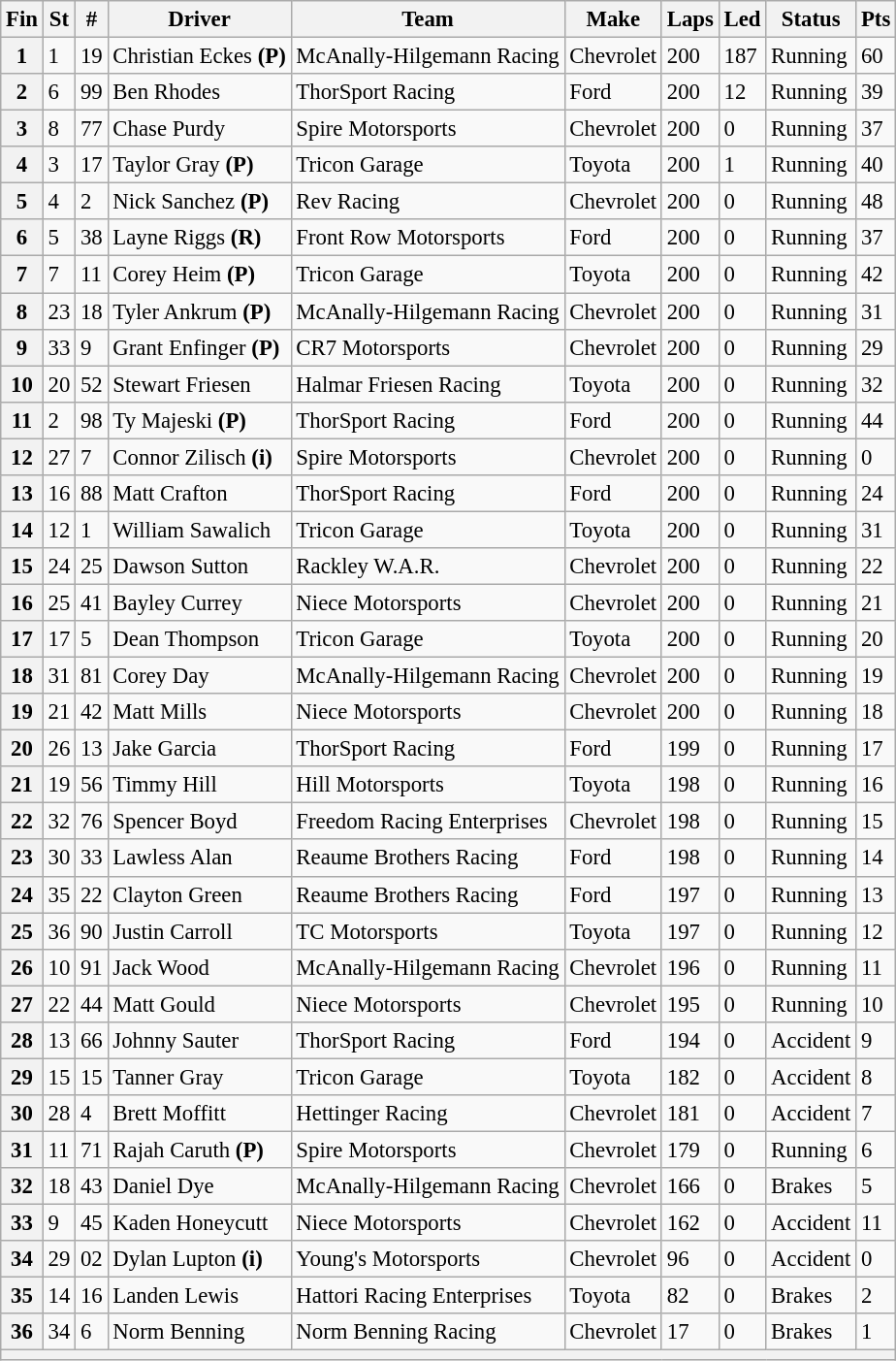<table class="wikitable" style="font-size:95%">
<tr>
<th>Fin</th>
<th>St</th>
<th>#</th>
<th>Driver</th>
<th>Team</th>
<th>Make</th>
<th>Laps</th>
<th>Led</th>
<th>Status</th>
<th>Pts</th>
</tr>
<tr>
<th>1</th>
<td>1</td>
<td>19</td>
<td>Christian Eckes <strong>(P)</strong></td>
<td>McAnally-Hilgemann Racing</td>
<td>Chevrolet</td>
<td>200</td>
<td>187</td>
<td>Running</td>
<td>60</td>
</tr>
<tr>
<th>2</th>
<td>6</td>
<td>99</td>
<td>Ben Rhodes</td>
<td>ThorSport Racing</td>
<td>Ford</td>
<td>200</td>
<td>12</td>
<td>Running</td>
<td>39</td>
</tr>
<tr>
<th>3</th>
<td>8</td>
<td>77</td>
<td>Chase Purdy</td>
<td>Spire Motorsports</td>
<td>Chevrolet</td>
<td>200</td>
<td>0</td>
<td>Running</td>
<td>37</td>
</tr>
<tr>
<th>4</th>
<td>3</td>
<td>17</td>
<td>Taylor Gray <strong>(P)</strong></td>
<td>Tricon Garage</td>
<td>Toyota</td>
<td>200</td>
<td>1</td>
<td>Running</td>
<td>40</td>
</tr>
<tr>
<th>5</th>
<td>4</td>
<td>2</td>
<td>Nick Sanchez <strong>(P)</strong></td>
<td>Rev Racing</td>
<td>Chevrolet</td>
<td>200</td>
<td>0</td>
<td>Running</td>
<td>48</td>
</tr>
<tr>
<th>6</th>
<td>5</td>
<td>38</td>
<td>Layne Riggs <strong>(R)</strong></td>
<td>Front Row Motorsports</td>
<td>Ford</td>
<td>200</td>
<td>0</td>
<td>Running</td>
<td>37</td>
</tr>
<tr>
<th>7</th>
<td>7</td>
<td>11</td>
<td>Corey Heim <strong>(P)</strong></td>
<td>Tricon Garage</td>
<td>Toyota</td>
<td>200</td>
<td>0</td>
<td>Running</td>
<td>42</td>
</tr>
<tr>
<th>8</th>
<td>23</td>
<td>18</td>
<td>Tyler Ankrum <strong>(P)</strong></td>
<td>McAnally-Hilgemann Racing</td>
<td>Chevrolet</td>
<td>200</td>
<td>0</td>
<td>Running</td>
<td>31</td>
</tr>
<tr>
<th>9</th>
<td>33</td>
<td>9</td>
<td>Grant Enfinger <strong>(P)</strong></td>
<td>CR7 Motorsports</td>
<td>Chevrolet</td>
<td>200</td>
<td>0</td>
<td>Running</td>
<td>29</td>
</tr>
<tr>
<th>10</th>
<td>20</td>
<td>52</td>
<td>Stewart Friesen</td>
<td>Halmar Friesen Racing</td>
<td>Toyota</td>
<td>200</td>
<td>0</td>
<td>Running</td>
<td>32</td>
</tr>
<tr>
<th>11</th>
<td>2</td>
<td>98</td>
<td>Ty Majeski <strong>(P)</strong></td>
<td>ThorSport Racing</td>
<td>Ford</td>
<td>200</td>
<td>0</td>
<td>Running</td>
<td>44</td>
</tr>
<tr>
<th>12</th>
<td>27</td>
<td>7</td>
<td>Connor Zilisch <strong>(i)</strong></td>
<td>Spire Motorsports</td>
<td>Chevrolet</td>
<td>200</td>
<td>0</td>
<td>Running</td>
<td>0</td>
</tr>
<tr>
<th>13</th>
<td>16</td>
<td>88</td>
<td>Matt Crafton</td>
<td>ThorSport Racing</td>
<td>Ford</td>
<td>200</td>
<td>0</td>
<td>Running</td>
<td>24</td>
</tr>
<tr>
<th>14</th>
<td>12</td>
<td>1</td>
<td>William Sawalich</td>
<td>Tricon Garage</td>
<td>Toyota</td>
<td>200</td>
<td>0</td>
<td>Running</td>
<td>31</td>
</tr>
<tr>
<th>15</th>
<td>24</td>
<td>25</td>
<td>Dawson Sutton</td>
<td>Rackley W.A.R.</td>
<td>Chevrolet</td>
<td>200</td>
<td>0</td>
<td>Running</td>
<td>22</td>
</tr>
<tr>
<th>16</th>
<td>25</td>
<td>41</td>
<td>Bayley Currey</td>
<td>Niece Motorsports</td>
<td>Chevrolet</td>
<td>200</td>
<td>0</td>
<td>Running</td>
<td>21</td>
</tr>
<tr>
<th>17</th>
<td>17</td>
<td>5</td>
<td>Dean Thompson</td>
<td>Tricon Garage</td>
<td>Toyota</td>
<td>200</td>
<td>0</td>
<td>Running</td>
<td>20</td>
</tr>
<tr>
<th>18</th>
<td>31</td>
<td>81</td>
<td>Corey Day</td>
<td>McAnally-Hilgemann Racing</td>
<td>Chevrolet</td>
<td>200</td>
<td>0</td>
<td>Running</td>
<td>19</td>
</tr>
<tr>
<th>19</th>
<td>21</td>
<td>42</td>
<td>Matt Mills</td>
<td>Niece Motorsports</td>
<td>Chevrolet</td>
<td>200</td>
<td>0</td>
<td>Running</td>
<td>18</td>
</tr>
<tr>
<th>20</th>
<td>26</td>
<td>13</td>
<td>Jake Garcia</td>
<td>ThorSport Racing</td>
<td>Ford</td>
<td>199</td>
<td>0</td>
<td>Running</td>
<td>17</td>
</tr>
<tr>
<th>21</th>
<td>19</td>
<td>56</td>
<td>Timmy Hill</td>
<td>Hill Motorsports</td>
<td>Toyota</td>
<td>198</td>
<td>0</td>
<td>Running</td>
<td>16</td>
</tr>
<tr>
<th>22</th>
<td>32</td>
<td>76</td>
<td>Spencer Boyd</td>
<td>Freedom Racing Enterprises</td>
<td>Chevrolet</td>
<td>198</td>
<td>0</td>
<td>Running</td>
<td>15</td>
</tr>
<tr>
<th>23</th>
<td>30</td>
<td>33</td>
<td>Lawless Alan</td>
<td>Reaume Brothers Racing</td>
<td>Ford</td>
<td>198</td>
<td>0</td>
<td>Running</td>
<td>14</td>
</tr>
<tr>
<th>24</th>
<td>35</td>
<td>22</td>
<td>Clayton Green</td>
<td>Reaume Brothers Racing</td>
<td>Ford</td>
<td>197</td>
<td>0</td>
<td>Running</td>
<td>13</td>
</tr>
<tr>
<th>25</th>
<td>36</td>
<td>90</td>
<td>Justin Carroll</td>
<td>TC Motorsports</td>
<td>Toyota</td>
<td>197</td>
<td>0</td>
<td>Running</td>
<td>12</td>
</tr>
<tr>
<th>26</th>
<td>10</td>
<td>91</td>
<td>Jack Wood</td>
<td>McAnally-Hilgemann Racing</td>
<td>Chevrolet</td>
<td>196</td>
<td>0</td>
<td>Running</td>
<td>11</td>
</tr>
<tr>
<th>27</th>
<td>22</td>
<td>44</td>
<td>Matt Gould</td>
<td>Niece Motorsports</td>
<td>Chevrolet</td>
<td>195</td>
<td>0</td>
<td>Running</td>
<td>10</td>
</tr>
<tr>
<th>28</th>
<td>13</td>
<td>66</td>
<td>Johnny Sauter</td>
<td>ThorSport Racing</td>
<td>Ford</td>
<td>194</td>
<td>0</td>
<td>Accident</td>
<td>9</td>
</tr>
<tr>
<th>29</th>
<td>15</td>
<td>15</td>
<td>Tanner Gray</td>
<td>Tricon Garage</td>
<td>Toyota</td>
<td>182</td>
<td>0</td>
<td>Accident</td>
<td>8</td>
</tr>
<tr>
<th>30</th>
<td>28</td>
<td>4</td>
<td>Brett Moffitt</td>
<td>Hettinger Racing</td>
<td>Chevrolet</td>
<td>181</td>
<td>0</td>
<td>Accident</td>
<td>7</td>
</tr>
<tr>
<th>31</th>
<td>11</td>
<td>71</td>
<td>Rajah Caruth <strong>(P)</strong></td>
<td>Spire Motorsports</td>
<td>Chevrolet</td>
<td>179</td>
<td>0</td>
<td>Running</td>
<td>6</td>
</tr>
<tr>
<th>32</th>
<td>18</td>
<td>43</td>
<td>Daniel Dye</td>
<td>McAnally-Hilgemann Racing</td>
<td>Chevrolet</td>
<td>166</td>
<td>0</td>
<td>Brakes</td>
<td>5</td>
</tr>
<tr>
<th>33</th>
<td>9</td>
<td>45</td>
<td>Kaden Honeycutt</td>
<td>Niece Motorsports</td>
<td>Chevrolet</td>
<td>162</td>
<td>0</td>
<td>Accident</td>
<td>11</td>
</tr>
<tr>
<th>34</th>
<td>29</td>
<td>02</td>
<td>Dylan Lupton <strong>(i)</strong></td>
<td>Young's Motorsports</td>
<td>Chevrolet</td>
<td>96</td>
<td>0</td>
<td>Accident</td>
<td>0</td>
</tr>
<tr>
<th>35</th>
<td>14</td>
<td>16</td>
<td>Landen Lewis</td>
<td>Hattori Racing Enterprises</td>
<td>Toyota</td>
<td>82</td>
<td>0</td>
<td>Brakes</td>
<td>2</td>
</tr>
<tr>
<th>36</th>
<td>34</td>
<td>6</td>
<td>Norm Benning</td>
<td>Norm Benning Racing</td>
<td>Chevrolet</td>
<td>17</td>
<td>0</td>
<td>Brakes</td>
<td>1</td>
</tr>
<tr>
<th colspan="10"></th>
</tr>
</table>
